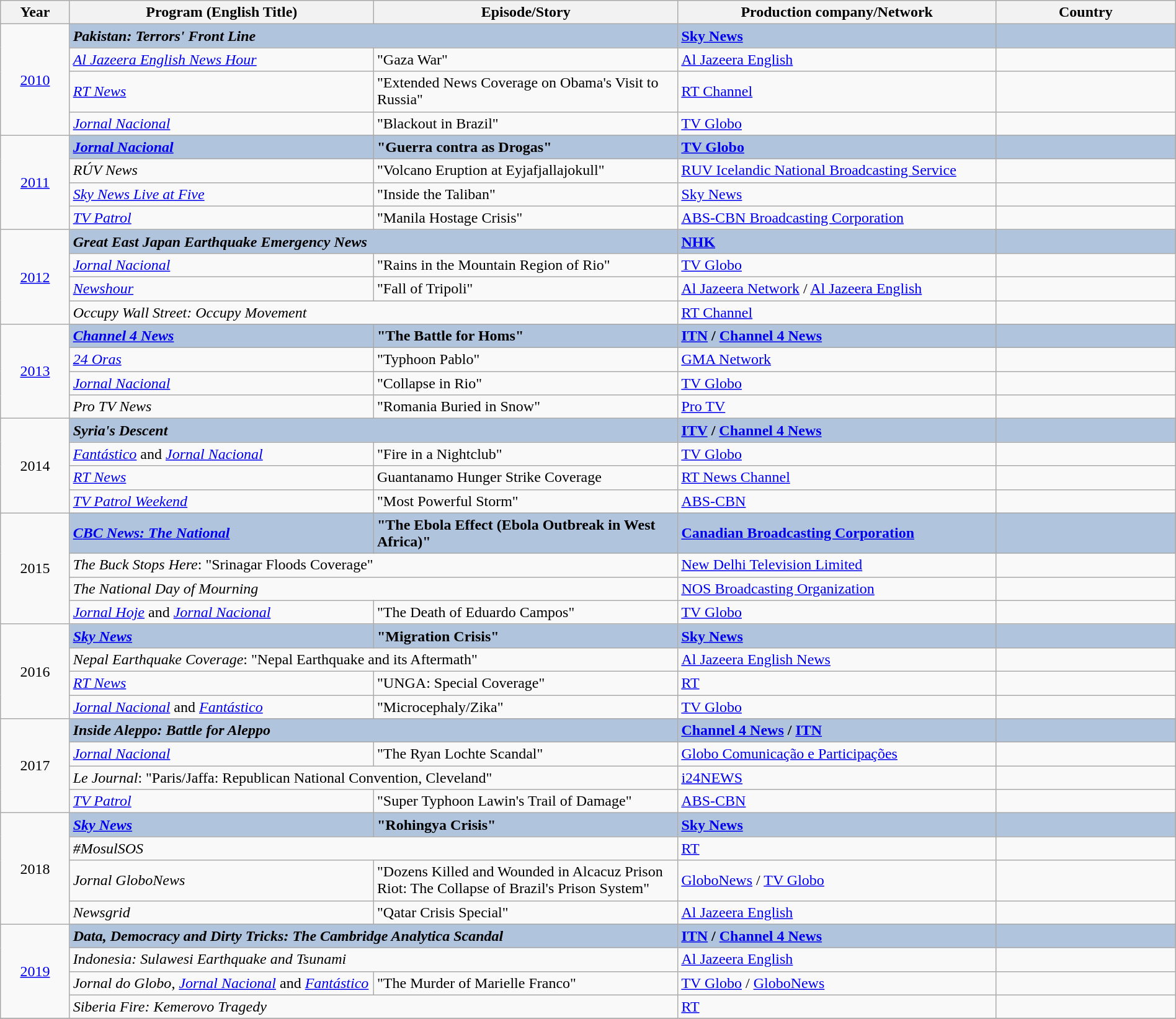<table class="wikitable" width="100%" border="1" cellpadding="5" cellspacing="0">
<tr>
<th width=5%>Year</th>
<th width=22%>Program (English Title)</th>
<th width=22%>Episode/Story</th>
<th width=23%><strong>Production company/Network</strong></th>
<th width=13%><strong>Country</strong></th>
</tr>
<tr>
<td rowspan="4" style="text-align:center;"><a href='#'>2010</a><br></td>
<td colspan="2" style="background:#B0C4DE;"><strong><em>Pakistan: Terrors' Front Line</em></strong></td>
<td style="background:#B0C4DE;"><strong><a href='#'>Sky News</a></strong></td>
<td style="background:#B0C4DE;"><strong></strong></td>
</tr>
<tr>
<td><em><a href='#'>Al Jazeera English News Hour</a></em></td>
<td>"Gaza War"</td>
<td><a href='#'>Al Jazeera English</a></td>
<td></td>
</tr>
<tr>
<td><em><a href='#'>RT News</a></em></td>
<td>"Extended News Coverage on Obama's Visit to Russia"</td>
<td><a href='#'>RT Channel</a></td>
<td></td>
</tr>
<tr>
<td><em><a href='#'>Jornal Nacional</a></em></td>
<td>"Blackout in Brazil"</td>
<td><a href='#'>TV Globo</a></td>
<td></td>
</tr>
<tr>
<td rowspan="4" style="text-align:center;"><a href='#'>2011</a><br></td>
<td style="background:#B0C4DE;"><strong><em><a href='#'>Jornal Nacional</a></em></strong></td>
<td style="background:#B0C4DE;"><strong>"Guerra contra as Drogas"</strong></td>
<td style="background:#B0C4DE;"><strong><a href='#'>TV Globo</a></strong></td>
<td style="background:#B0C4DE;"><strong></strong></td>
</tr>
<tr>
<td><em>RÚV News</em></td>
<td>"Volcano Eruption at Eyjafjallajokull"</td>
<td><a href='#'>RUV Icelandic National Broadcasting Service</a></td>
<td></td>
</tr>
<tr>
<td><em><a href='#'>Sky News Live at Five</a></em></td>
<td>"Inside the Taliban"</td>
<td><a href='#'>Sky News</a></td>
<td></td>
</tr>
<tr>
<td><em><a href='#'>TV Patrol</a></em></td>
<td>"Manila Hostage Crisis"</td>
<td><a href='#'>ABS-CBN Broadcasting Corporation</a></td>
<td></td>
</tr>
<tr>
<td rowspan="4" style="text-align:center;"><a href='#'>2012</a><br></td>
<td colspan="2" style="background:#B0C4DE;"><strong><em>Great East Japan Earthquake Emergency News</em></strong></td>
<td style="background:#B0C4DE;"><strong><a href='#'>NHK</a></strong></td>
<td style="background:#B0C4DE;"><strong></strong></td>
</tr>
<tr>
<td><em><a href='#'>Jornal Nacional</a></em></td>
<td>"Rains in the Mountain Region of Rio"</td>
<td><a href='#'>TV Globo</a></td>
<td></td>
</tr>
<tr>
<td><em><a href='#'>Newshour</a></em></td>
<td>"Fall of Tripoli"</td>
<td><a href='#'>Al Jazeera Network</a> / <a href='#'>Al Jazeera English</a></td>
<td></td>
</tr>
<tr>
<td colspan="2"><em>Occupy Wall Street: Occupy Movement</em></td>
<td><a href='#'>RT Channel</a></td>
<td></td>
</tr>
<tr>
<td rowspan="4" style="text-align:center;"><a href='#'>2013</a><br></td>
<td style="background:#B0C4DE;"><strong><em><a href='#'>Channel 4 News</a></em></strong></td>
<td style="background:#B0C4DE;"><strong>"The Battle for Homs"</strong></td>
<td style="background:#B0C4DE;"><strong><a href='#'>ITN</a> / <a href='#'>Channel 4 News</a></strong></td>
<td style="background:#B0C4DE;"><strong></strong></td>
</tr>
<tr>
<td><em><a href='#'>24 Oras</a></em></td>
<td>"Typhoon Pablo"</td>
<td><a href='#'>GMA Network</a></td>
<td></td>
</tr>
<tr>
<td><em><a href='#'>Jornal Nacional</a></em></td>
<td>"Collapse in Rio"</td>
<td><a href='#'>TV Globo</a></td>
<td></td>
</tr>
<tr>
<td><em>Pro TV News</em></td>
<td>"Romania Buried in Snow"</td>
<td><a href='#'>Pro TV</a></td>
<td></td>
</tr>
<tr>
<td rowspan="4" style="text-align:center;">2014<br></td>
<td colspan="2" style="background:#B0C4DE;"><strong><em>Syria's Descent</em></strong></td>
<td style="background:#B0C4DE;"><strong><a href='#'>ITV</a> / <a href='#'>Channel 4 News</a></strong></td>
<td style="background:#B0C4DE;"><strong></strong></td>
</tr>
<tr>
<td><em><a href='#'>Fantástico</a></em> and <em><a href='#'>Jornal Nacional</a></em></td>
<td>"Fire in a Nightclub"</td>
<td><a href='#'>TV Globo</a></td>
<td></td>
</tr>
<tr>
<td><em><a href='#'>RT News</a></em></td>
<td>Guantanamo Hunger Strike Coverage</td>
<td><a href='#'>RT News Channel</a></td>
<td></td>
</tr>
<tr>
<td><em><a href='#'>TV Patrol Weekend</a></em></td>
<td>"Most Powerful Storm"</td>
<td><a href='#'>ABS-CBN</a></td>
<td></td>
</tr>
<tr>
<td rowspan="4" style="text-align:center;">2015<br></td>
<td style="background:#B0C4DE;"><strong><em><a href='#'>CBC News: The National</a></em></strong></td>
<td style="background:#B0C4DE;"><strong>"The Ebola Effect (Ebola Outbreak in West Africa)"</strong></td>
<td style="background:#B0C4DE;"><strong><a href='#'>Canadian Broadcasting Corporation</a></strong></td>
<td style="background:#B0C4DE;"><strong></strong></td>
</tr>
<tr>
<td colspan="2"><em>The Buck Stops Here</em>: "Srinagar Floods Coverage"</td>
<td><a href='#'>New Delhi Television Limited</a></td>
<td></td>
</tr>
<tr>
<td colspan="2"><em>The National Day of Mourning</em></td>
<td><a href='#'>NOS Broadcasting Organization</a></td>
<td></td>
</tr>
<tr>
<td><em><a href='#'>Jornal Hoje</a></em> and <em><a href='#'>Jornal Nacional</a></em></td>
<td>"The Death of Eduardo Campos"</td>
<td><a href='#'>TV Globo</a></td>
<td></td>
</tr>
<tr>
<td rowspan="4" style="text-align:center;">2016<br></td>
<td style="background:#B0C4DE;"><strong><em><a href='#'>Sky News</a></em></strong></td>
<td style="background:#B0C4DE;"><strong>"Migration Crisis"</strong></td>
<td style="background:#B0C4DE;"><strong><a href='#'>Sky News</a></strong></td>
<td style="background:#B0C4DE;"><strong></strong></td>
</tr>
<tr>
<td colspan="2"><em>Nepal Earthquake Coverage</em>: "Nepal Earthquake and its Aftermath"</td>
<td><a href='#'>Al Jazeera English News</a></td>
<td></td>
</tr>
<tr>
<td><em><a href='#'>RT News</a></em></td>
<td>"UNGA: Special Coverage"</td>
<td><a href='#'>RT</a></td>
<td></td>
</tr>
<tr>
<td><em><a href='#'>Jornal Nacional</a></em> and <em><a href='#'>Fantástico</a></em></td>
<td>"Microcephaly/Zika"</td>
<td><a href='#'>TV Globo</a></td>
<td></td>
</tr>
<tr>
<td rowspan="4" style="text-align:center;">2017<br></td>
<td colspan="2" style="background:#B0C4DE;"><strong><em>Inside Aleppo: Battle for Aleppo</em></strong></td>
<td style="background:#B0C4DE;"><strong><a href='#'>Channel 4 News</a> / <a href='#'>ITN</a></strong></td>
<td style="background:#B0C4DE;"><strong></strong></td>
</tr>
<tr>
<td><em><a href='#'>Jornal Nacional</a></em></td>
<td>"The Ryan Lochte Scandal"</td>
<td><a href='#'>Globo Comunicação e Participações</a></td>
<td></td>
</tr>
<tr>
<td colspan="2"><em>Le Journal</em>: "Paris/Jaffa: Republican National Convention, Cleveland"</td>
<td><a href='#'>i24NEWS</a></td>
<td></td>
</tr>
<tr>
<td><em><a href='#'>TV Patrol</a></em></td>
<td>"Super Typhoon Lawin's Trail of Damage"</td>
<td><a href='#'>ABS-CBN</a></td>
<td></td>
</tr>
<tr>
<td rowspan="4" style="text-align:center;">2018<br></td>
<td style="background:#B0C4DE;"><strong><em><a href='#'>Sky News</a></em></strong></td>
<td style="background:#B0C4DE;"><strong>"Rohingya Crisis"</strong></td>
<td style="background:#B0C4DE;"><strong><a href='#'>Sky News</a></strong></td>
<td style="background:#B0C4DE;"><strong></strong></td>
</tr>
<tr>
<td colspan="2"><em>#MosulSOS</em></td>
<td><a href='#'>RT</a></td>
<td></td>
</tr>
<tr>
<td><em>Jornal GloboNews</em></td>
<td>"Dozens Killed and Wounded in Alcacuz Prison Riot: The Collapse of Brazil's Prison System"</td>
<td><a href='#'>GloboNews</a> / <a href='#'>TV Globo</a></td>
<td></td>
</tr>
<tr>
<td><em>Newsgrid</em></td>
<td>"Qatar Crisis Special"</td>
<td><a href='#'>Al Jazeera English</a></td>
<td></td>
</tr>
<tr>
<td rowspan="4" style="text-align:center;"><a href='#'>2019</a><br></td>
<td colspan="2" style="background:#B0C4DE;"><strong><em>Data, Democracy and Dirty Tricks: The Cambridge Analytica Scandal</em></strong></td>
<td style="background:#B0C4DE;"><strong><a href='#'>ITN</a> / <a href='#'>Channel 4 News</a></strong></td>
<td style="background:#B0C4DE;"><strong></strong></td>
</tr>
<tr>
<td colspan="2"><em>Indonesia: Sulawesi Earthquake and Tsunami</em></td>
<td><a href='#'>Al Jazeera English</a></td>
<td></td>
</tr>
<tr>
<td><em>Jornal do Globo</em>, <em><a href='#'>Jornal Nacional</a></em> and <em><a href='#'>Fantástico</a></em></td>
<td>"The Murder of Marielle Franco"</td>
<td><a href='#'>TV Globo</a> / <a href='#'>GloboNews</a></td>
<td></td>
</tr>
<tr>
<td colspan="2"><em>Siberia Fire: Kemerovo Tragedy</em></td>
<td><a href='#'>RT</a></td>
<td></td>
</tr>
<tr>
</tr>
</table>
